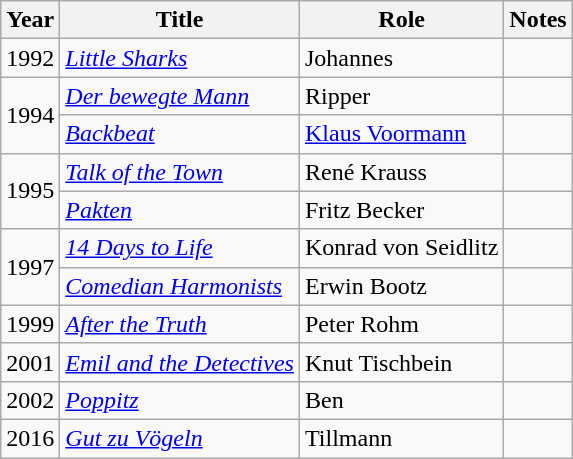<table class="wikitable sortable">
<tr>
<th>Year</th>
<th>Title</th>
<th>Role</th>
<th class="unsortable">Notes</th>
</tr>
<tr>
<td>1992</td>
<td><em><a href='#'>Little Sharks</a></em></td>
<td>Johannes</td>
<td></td>
</tr>
<tr>
<td rowspan=2>1994</td>
<td><em><a href='#'>Der bewegte Mann</a></em></td>
<td>Ripper</td>
<td></td>
</tr>
<tr>
<td><em><a href='#'>Backbeat</a></em></td>
<td><a href='#'>Klaus Voormann</a></td>
<td></td>
</tr>
<tr>
<td rowspan=2>1995</td>
<td><em><a href='#'>Talk of the Town</a></em></td>
<td>René Krauss</td>
<td></td>
</tr>
<tr>
<td><em><a href='#'>Pakten</a></em></td>
<td>Fritz Becker</td>
<td></td>
</tr>
<tr>
<td rowspan=2>1997</td>
<td><em><a href='#'>14 Days to Life</a></em></td>
<td>Konrad von Seidlitz</td>
<td></td>
</tr>
<tr>
<td><em><a href='#'>Comedian Harmonists</a></em></td>
<td>Erwin Bootz</td>
<td></td>
</tr>
<tr>
<td>1999</td>
<td><em><a href='#'>After the Truth</a></em></td>
<td>Peter Rohm</td>
<td></td>
</tr>
<tr>
<td>2001</td>
<td><em><a href='#'>Emil and the Detectives</a></em></td>
<td>Knut Tischbein</td>
<td></td>
</tr>
<tr>
<td>2002</td>
<td><em><a href='#'>Poppitz</a></em></td>
<td>Ben</td>
<td></td>
</tr>
<tr>
<td>2016</td>
<td><em><a href='#'>Gut zu Vögeln</a></em></td>
<td>Tillmann</td>
<td></td>
</tr>
</table>
